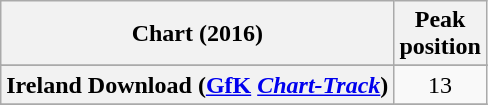<table class="wikitable sortable plainrowheaders" style="text-align:center">
<tr>
<th scope="col">Chart (2016)</th>
<th scope="col">Peak<br>position</th>
</tr>
<tr>
</tr>
<tr>
<th scope="row">Ireland Download (<a href='#'>GfK</a> <em><a href='#'>Chart-Track</a></em>)</th>
<td align="center">13</td>
</tr>
<tr>
</tr>
</table>
